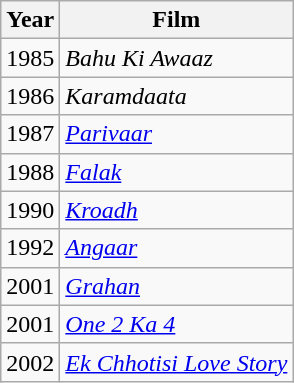<table class="wikitable">
<tr>
<th>Year</th>
<th>Film</th>
</tr>
<tr>
<td>1985</td>
<td><em>Bahu Ki Awaaz</em></td>
</tr>
<tr>
<td>1986</td>
<td><em>Karamdaata</em></td>
</tr>
<tr>
<td>1987</td>
<td><em><a href='#'>Parivaar</a></em></td>
</tr>
<tr>
<td>1988</td>
<td><em><a href='#'>Falak</a></em></td>
</tr>
<tr>
<td>1990</td>
<td><em><a href='#'>Kroadh</a></em></td>
</tr>
<tr>
<td>1992</td>
<td><em><a href='#'>Angaar</a></em></td>
</tr>
<tr>
<td>2001</td>
<td><em><a href='#'>Grahan</a></em></td>
</tr>
<tr>
<td>2001</td>
<td><em><a href='#'>One 2 Ka 4</a></em></td>
</tr>
<tr>
<td>2002</td>
<td><em><a href='#'>Ek Chhotisi Love Story</a></em></td>
</tr>
</table>
